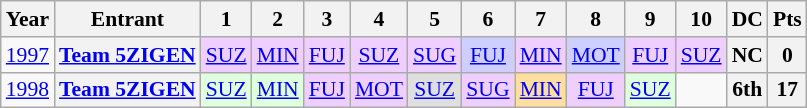<table class="wikitable" style="text-align:center; font-size:90%">
<tr>
<th>Year</th>
<th>Entrant</th>
<th>1</th>
<th>2</th>
<th>3</th>
<th>4</th>
<th>5</th>
<th>6</th>
<th>7</th>
<th>8</th>
<th>9</th>
<th>10</th>
<th>DC</th>
<th>Pts</th>
</tr>
<tr>
<td><a href='#'>1997</a></td>
<th><a href='#'>Team 5ZIGEN</a></th>
<td style="background:#EFCFFF;"><a href='#'>SUZ</a><br></td>
<td style="background:#EFCFFF;"><a href='#'>MIN</a><br></td>
<td style="background:#EFCFFF;"><a href='#'>FUJ</a><br></td>
<td style="background:#EFCFFF;"><a href='#'>SUZ</a><br></td>
<td style="background:#EFCFFF;"><a href='#'>SUG</a><br></td>
<td style="background:#CFCFFF;"><a href='#'>FUJ</a><br></td>
<td style="background:#EFCFFF;"><a href='#'>MIN</a><br></td>
<td style="background:#CFCFFF;"><a href='#'>MOT</a><br></td>
<td style="background:#EFCFFF;"><a href='#'>FUJ</a><br></td>
<td style="background:#EFCFFF;"><a href='#'>SUZ</a><br></td>
<th>NC</th>
<th>0</th>
</tr>
<tr>
<td><a href='#'>1998</a></td>
<th><a href='#'>Team 5ZIGEN</a></th>
<td style="background:#DFFFDF;"><a href='#'>SUZ</a><br></td>
<td style="background:#DFFFDF;"><a href='#'>MIN</a><br></td>
<td style="background:#EFCFFF;"><a href='#'>FUJ</a><br></td>
<td style="background:#EFCFFF;"><a href='#'>MOT</a><br></td>
<td style="background:#DFDFDF;"><a href='#'>SUZ</a><br></td>
<td style="background:#EFCFFF;"><a href='#'>SUG</a><br></td>
<td style="background:#FFDF9F;"><a href='#'>MIN</a><br></td>
<td style="background:#EFCFFF;"><a href='#'>FUJ</a><br></td>
<td style="background:#DFFFDF;"><a href='#'>SUZ</a><br></td>
<td></td>
<th>6th</th>
<th>17</th>
</tr>
</table>
